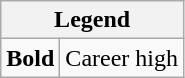<table class="wikitable mw-collapsible mw-collapsed">
<tr>
<th colspan="2">Legend</th>
</tr>
<tr>
<td><strong>Bold</strong></td>
<td>Career high</td>
</tr>
</table>
